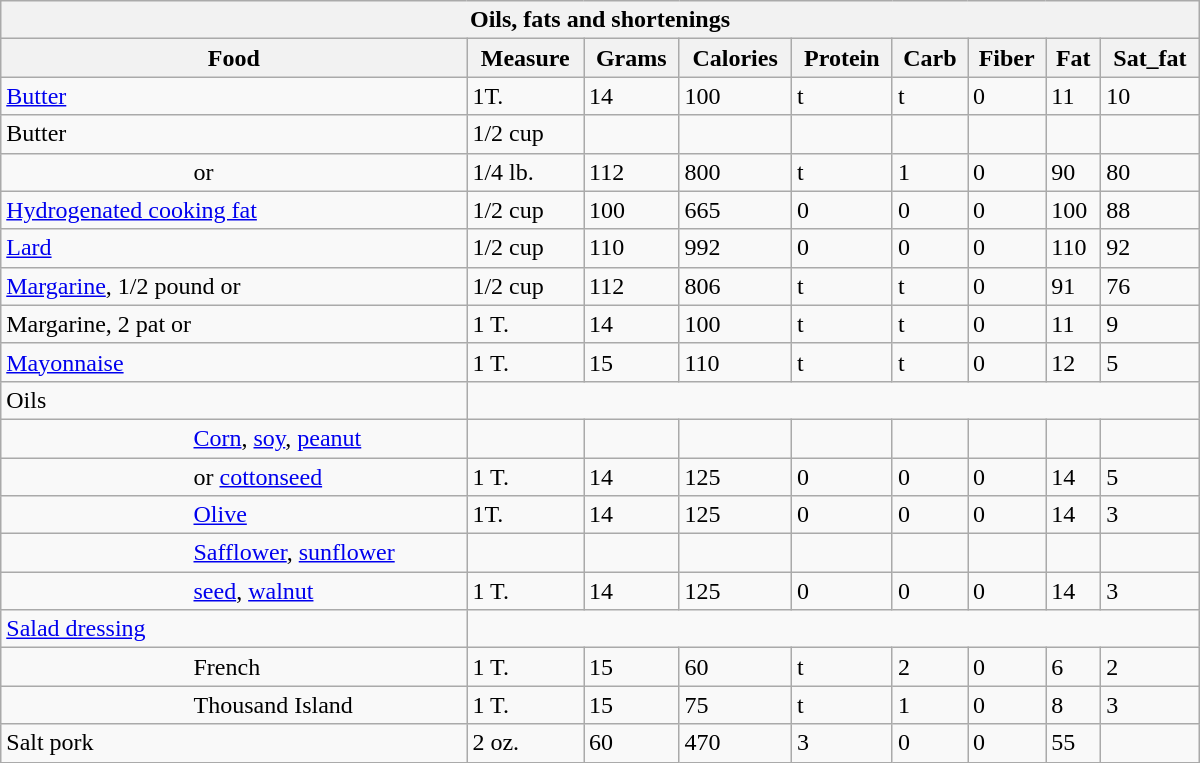<table class="wikitable collapsible collapsed" style="min-width:50em">
<tr>
<th colspan=9>Oils, fats and shortenings</th>
</tr>
<tr>
<th>Food</th>
<th>Measure</th>
<th>Grams</th>
<th>Calories</th>
<th>Protein</th>
<th>Carb</th>
<th>Fiber</th>
<th>Fat</th>
<th>Sat_fat</th>
</tr>
<tr>
<td><a href='#'>Butter</a></td>
<td>1T.</td>
<td>14</td>
<td>100</td>
<td>t</td>
<td>t</td>
<td>0</td>
<td>11</td>
<td>10</td>
</tr>
<tr>
<td>Butter</td>
<td>1/2 cup</td>
<td></td>
<td></td>
<td></td>
<td></td>
<td></td>
<td></td>
<td></td>
</tr>
<tr>
<td style="padding-left:8em">or</td>
<td>1/4 lb.</td>
<td>112</td>
<td>800</td>
<td>t</td>
<td>1</td>
<td>0</td>
<td>90</td>
<td>80</td>
</tr>
<tr>
<td><a href='#'>Hydrogenated cooking fat</a></td>
<td>1/2 cup</td>
<td>100</td>
<td>665</td>
<td>0</td>
<td>0</td>
<td>0</td>
<td>100</td>
<td>88</td>
</tr>
<tr>
<td><a href='#'>Lard</a></td>
<td>1/2 cup</td>
<td>110</td>
<td>992</td>
<td>0</td>
<td>0</td>
<td>0</td>
<td>110</td>
<td>92</td>
</tr>
<tr>
<td><a href='#'>Margarine</a>, 1/2 pound or</td>
<td>1/2 cup</td>
<td>112</td>
<td>806</td>
<td>t</td>
<td>t</td>
<td>0</td>
<td>91</td>
<td>76</td>
</tr>
<tr>
<td>Margarine, 2 pat or</td>
<td>1 T.</td>
<td>14</td>
<td>100</td>
<td>t</td>
<td>t</td>
<td>0</td>
<td>11</td>
<td>9</td>
</tr>
<tr>
<td><a href='#'>Mayonnaise</a></td>
<td>1 T.</td>
<td>15</td>
<td>110</td>
<td>t</td>
<td>t</td>
<td>0</td>
<td>12</td>
<td>5</td>
</tr>
<tr>
<td>Oils</td>
</tr>
<tr>
<td style="padding-left:8em"><a href='#'>Corn</a>, <a href='#'>soy</a>, <a href='#'>peanut</a></td>
<td></td>
<td></td>
<td></td>
<td></td>
<td></td>
<td></td>
<td></td>
<td></td>
</tr>
<tr>
<td style="padding-left:8em">or <a href='#'>cottonseed</a></td>
<td>1 T.</td>
<td>14</td>
<td>125</td>
<td>0</td>
<td>0</td>
<td>0</td>
<td>14</td>
<td>5</td>
</tr>
<tr>
<td style="padding-left:8em"><a href='#'>Olive</a></td>
<td>1T.</td>
<td>14</td>
<td>125</td>
<td>0</td>
<td>0</td>
<td>0</td>
<td>14</td>
<td>3</td>
</tr>
<tr>
<td style="padding-left:8em"><a href='#'>Safflower</a>, <a href='#'>sunflower</a></td>
<td></td>
<td></td>
<td></td>
<td></td>
<td></td>
<td></td>
<td></td>
<td></td>
</tr>
<tr>
<td style="padding-left:8em"><a href='#'>seed</a>, <a href='#'>walnut</a></td>
<td>1 T.</td>
<td>14</td>
<td>125</td>
<td>0</td>
<td>0</td>
<td>0</td>
<td>14</td>
<td>3</td>
</tr>
<tr>
<td><a href='#'>Salad dressing</a></td>
</tr>
<tr>
<td style="padding-left:8em">French</td>
<td>1 T.</td>
<td>15</td>
<td>60</td>
<td>t</td>
<td>2</td>
<td>0</td>
<td>6</td>
<td>2</td>
</tr>
<tr>
<td style="padding-left:8em">Thousand Island</td>
<td>1 T.</td>
<td>15</td>
<td>75</td>
<td>t</td>
<td>1</td>
<td>0</td>
<td>8</td>
<td>3</td>
</tr>
<tr>
<td>Salt pork</td>
<td>2 oz.</td>
<td>60</td>
<td>470</td>
<td>3</td>
<td>0</td>
<td>0</td>
<td>55</td>
<td></td>
</tr>
</table>
